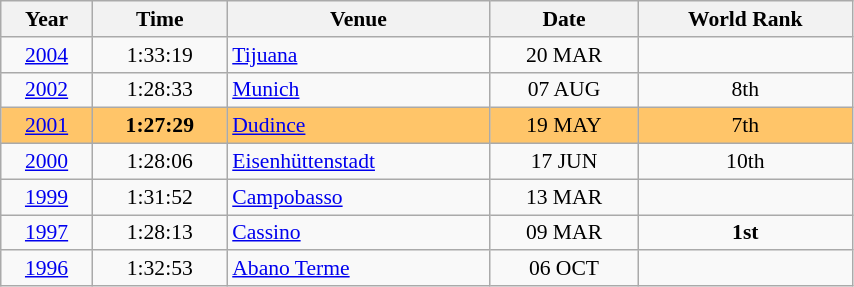<table class="wikitable" width=45% style="font-size:90%; text-align:center;">
<tr>
<th>Year</th>
<th>Time</th>
<th>Venue</th>
<th>Date</th>
<th>World Rank</th>
</tr>
<tr>
<td><a href='#'>2004</a></td>
<td>1:33:19</td>
<td align=left> <a href='#'>Tijuana</a></td>
<td>20 MAR</td>
<td></td>
</tr>
<tr>
<td><a href='#'>2002</a></td>
<td>1:28:33</td>
<td align=left> <a href='#'>Munich</a></td>
<td>07 AUG</td>
<td>8th</td>
</tr>
<tr bgcolor=FFC569>
<td><a href='#'>2001</a></td>
<td><strong>1:27:29</strong></td>
<td align=left> <a href='#'>Dudince</a></td>
<td>19 MAY</td>
<td>7th</td>
</tr>
<tr>
<td><a href='#'>2000</a></td>
<td>1:28:06</td>
<td align=left> <a href='#'>Eisenhüttenstadt</a></td>
<td>17 JUN</td>
<td>10th</td>
</tr>
<tr>
<td><a href='#'>1999</a></td>
<td>1:31:52</td>
<td align=left> <a href='#'>Campobasso</a></td>
<td>13 MAR</td>
<td></td>
</tr>
<tr>
<td><a href='#'>1997</a></td>
<td>1:28:13</td>
<td align=left> <a href='#'>Cassino</a></td>
<td>09 MAR</td>
<td><strong>1st</strong></td>
</tr>
<tr>
<td><a href='#'>1996</a></td>
<td>1:32:53</td>
<td align=left> <a href='#'>Abano Terme</a></td>
<td>06 OCT</td>
<td></td>
</tr>
</table>
